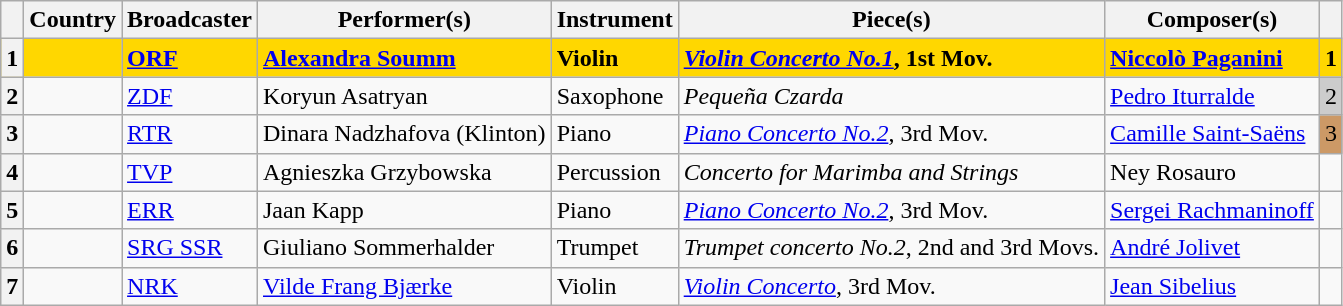<table class="wikitable sortable plainrowheaders">
<tr>
<th scope="col"></th>
<th scope="col">Country</th>
<th scope="col">Broadcaster</th>
<th scope="col">Performer(s)</th>
<th scope="col">Instrument</th>
<th scope="col">Piece(s)</th>
<th scope="col">Composer(s)</th>
<th scope="col"></th>
</tr>
<tr style="font-weight:bold; background:gold;">
<th scope="row" style="text-align:center;">1</th>
<td></td>
<td><a href='#'>ORF</a></td>
<td><a href='#'>Alexandra Soumm</a></td>
<td>Violin</td>
<td><em><a href='#'>Violin Concerto No.1</a></em>, 1st Mov.</td>
<td><a href='#'>Niccolò Paganini</a></td>
<td style="text-align:center;">1</td>
</tr>
<tr>
<th scope="row" style="text-align:center;">2</th>
<td></td>
<td><a href='#'>ZDF</a></td>
<td>Koryun Asatryan</td>
<td>Saxophone</td>
<td><em>Pequeña Czarda</em></td>
<td><a href='#'>Pedro Iturralde</a></td>
<td style="text-align:center; background-color:#CCC;">2</td>
</tr>
<tr>
<th scope="row" style="text-align:center;">3</th>
<td></td>
<td><a href='#'>RTR</a></td>
<td>Dinara Nadzhafova (Klinton)</td>
<td>Piano</td>
<td><em><a href='#'>Piano Concerto No.2</a></em>, 3rd Mov.</td>
<td><a href='#'>Camille Saint-Saëns</a></td>
<td style="text-align:center; background-color:#C96;">3</td>
</tr>
<tr>
<th scope="row" style="text-align:center;">4</th>
<td></td>
<td><a href='#'>TVP</a></td>
<td>Agnieszka Grzybowska</td>
<td>Percussion</td>
<td><em>Concerto for Marimba and Strings</em></td>
<td>Ney Rosauro</td>
<td></td>
</tr>
<tr>
<th scope="row" style="text-align:center;">5</th>
<td></td>
<td><a href='#'>ERR</a></td>
<td>Jaan Kapp</td>
<td>Piano</td>
<td><em><a href='#'>Piano Concerto No.2</a></em>, 3rd Mov.</td>
<td><a href='#'>Sergei Rachmaninoff</a></td>
<td></td>
</tr>
<tr>
<th scope="row" style="text-align:center;">6</th>
<td></td>
<td><a href='#'>SRG SSR</a></td>
<td>Giuliano Sommerhalder</td>
<td>Trumpet</td>
<td><em>Trumpet concerto No.2</em>, 2nd and 3rd Movs.</td>
<td><a href='#'>André Jolivet</a></td>
<td></td>
</tr>
<tr>
<th scope="row" style="text-align:center;">7</th>
<td></td>
<td><a href='#'>NRK</a></td>
<td><a href='#'>Vilde Frang Bjærke</a></td>
<td>Violin</td>
<td><em><a href='#'>Violin Concerto</a></em>, 3rd Mov.</td>
<td><a href='#'>Jean Sibelius</a></td>
<td></td>
</tr>
</table>
